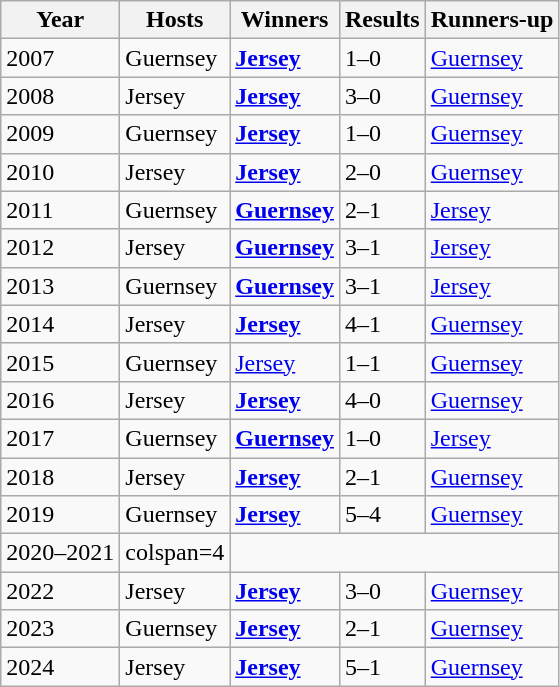<table class="wikitable">
<tr>
<th>Year</th>
<th>Hosts</th>
<th>Winners</th>
<th>Results</th>
<th>Runners-up</th>
</tr>
<tr>
<td>2007</td>
<td>Guernsey</td>
<td> <strong><a href='#'>Jersey</a></strong></td>
<td>1–0</td>
<td> <a href='#'>Guernsey</a></td>
</tr>
<tr>
<td>2008</td>
<td>Jersey</td>
<td> <strong><a href='#'>Jersey</a></strong></td>
<td>3–0</td>
<td> <a href='#'>Guernsey</a></td>
</tr>
<tr>
<td>2009</td>
<td>Guernsey</td>
<td> <strong><a href='#'>Jersey</a></strong></td>
<td>1–0</td>
<td> <a href='#'>Guernsey</a></td>
</tr>
<tr>
<td>2010</td>
<td>Jersey</td>
<td> <strong><a href='#'>Jersey</a></strong></td>
<td>2–0</td>
<td> <a href='#'>Guernsey</a></td>
</tr>
<tr>
<td>2011</td>
<td>Guernsey</td>
<td> <strong><a href='#'>Guernsey</a></strong></td>
<td>2–1</td>
<td> <a href='#'>Jersey</a></td>
</tr>
<tr>
<td>2012</td>
<td>Jersey</td>
<td> <strong><a href='#'>Guernsey</a></strong></td>
<td>3–1</td>
<td> <a href='#'>Jersey</a></td>
</tr>
<tr>
<td>2013</td>
<td>Guernsey</td>
<td> <strong><a href='#'>Guernsey</a></strong></td>
<td>3–1</td>
<td> <a href='#'>Jersey</a></td>
</tr>
<tr>
<td>2014</td>
<td>Jersey</td>
<td> <strong><a href='#'>Jersey</a></strong></td>
<td>4–1</td>
<td> <a href='#'>Guernsey</a></td>
</tr>
<tr>
<td>2015</td>
<td>Guernsey</td>
<td> <a href='#'>Jersey</a></td>
<td>1–1</td>
<td> <a href='#'>Guernsey</a></td>
</tr>
<tr>
<td>2016</td>
<td>Jersey</td>
<td> <strong><a href='#'>Jersey</a></strong></td>
<td>4–0</td>
<td> <a href='#'>Guernsey</a></td>
</tr>
<tr>
<td>2017</td>
<td>Guernsey</td>
<td> <strong><a href='#'>Guernsey</a></strong></td>
<td>1–0</td>
<td> <a href='#'>Jersey</a></td>
</tr>
<tr>
<td>2018</td>
<td>Jersey</td>
<td> <strong><a href='#'>Jersey</a></strong></td>
<td>2–1</td>
<td> <a href='#'>Guernsey</a></td>
</tr>
<tr>
<td>2019</td>
<td>Guernsey</td>
<td> <strong><a href='#'>Jersey</a></strong></td>
<td>5–4</td>
<td> <a href='#'>Guernsey</a></td>
</tr>
<tr>
<td>2020–2021</td>
<td>colspan=4</td>
</tr>
<tr>
<td>2022</td>
<td>Jersey</td>
<td> <strong><a href='#'>Jersey</a></strong></td>
<td>3–0</td>
<td> <a href='#'>Guernsey</a></td>
</tr>
<tr>
<td>2023</td>
<td>Guernsey</td>
<td> <strong><a href='#'>Jersey</a></strong></td>
<td>2–1</td>
<td> <a href='#'>Guernsey</a></td>
</tr>
<tr>
<td>2024</td>
<td>Jersey</td>
<td> <strong><a href='#'>Jersey</a></strong></td>
<td>5–1</td>
<td> <a href='#'>Guernsey</a></td>
</tr>
</table>
